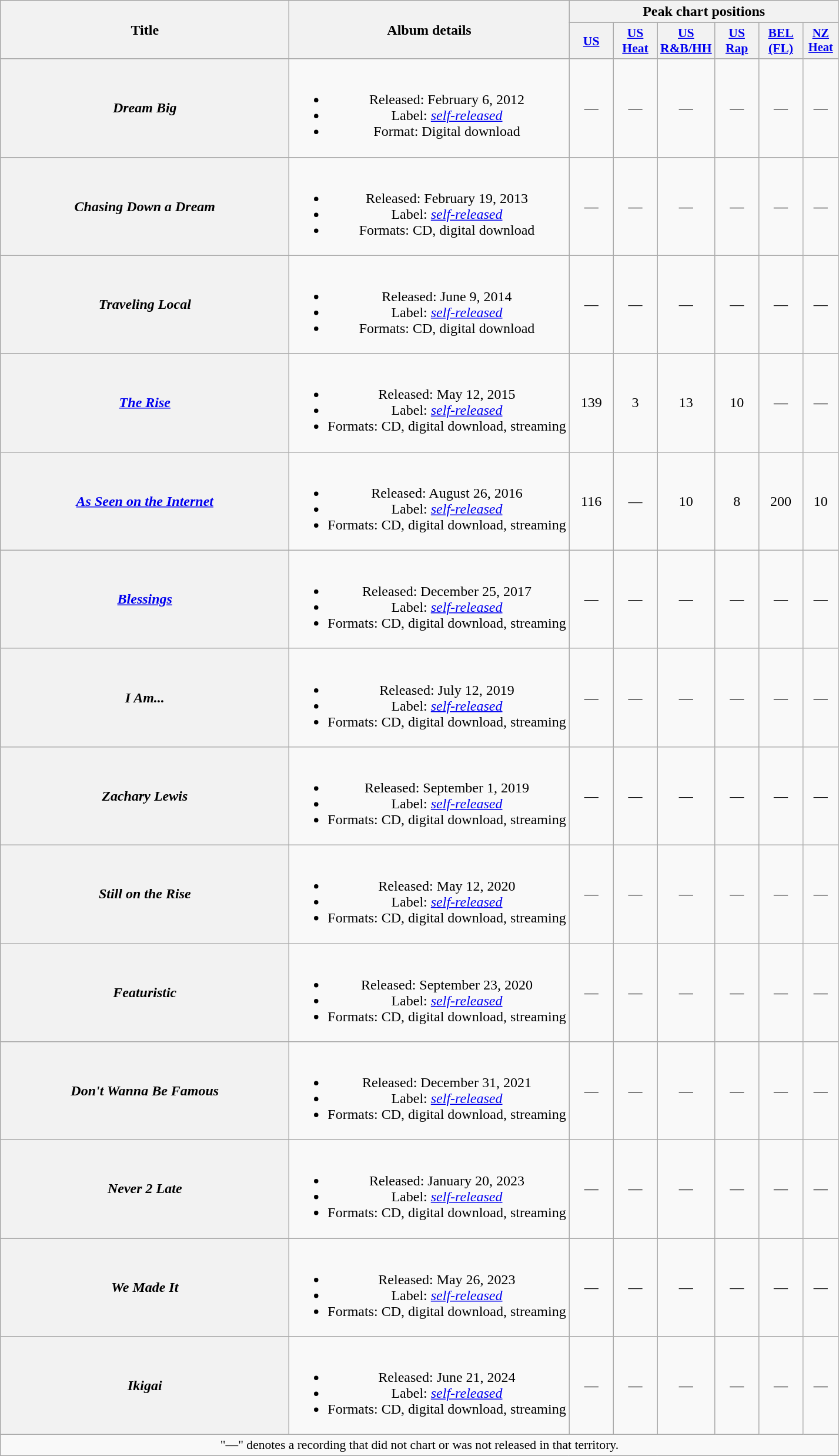<table class="wikitable plainrowheaders" style="text-align:center;">
<tr>
<th scope="col" rowspan="2" style="width:20em;">Title</th>
<th scope="col" rowspan="2">Album details</th>
<th scope="col" colspan="6">Peak chart positions</th>
</tr>
<tr>
<th scope="col" style="width:3em;font-size:90%;"><a href='#'>US</a><br></th>
<th scope="col" style="width:3em;font-size:90%;"><a href='#'>US Heat</a><br></th>
<th scope="col" style="width:3em;font-size:90%;"><a href='#'>US R&B/HH</a><br></th>
<th scope="col" style="width:3em;font-size:90%;"><a href='#'>US Rap</a><br></th>
<th scope="col" style="width:3em;font-size:90%;"><a href='#'>BEL<br>(FL)</a><br></th>
<th scope="col" style="width:2.5em;font-size:85%;"><a href='#'>NZ<br>Heat</a><br></th>
</tr>
<tr>
<th scope="row"><em>Dream Big</em></th>
<td><br><ul><li>Released: February 6, 2012</li><li>Label: <em><a href='#'>self-released</a></em></li><li>Format: Digital download</li></ul></td>
<td>—</td>
<td>—</td>
<td>—</td>
<td>—</td>
<td>—</td>
<td>—</td>
</tr>
<tr>
<th scope="row"><em>Chasing Down a Dream</em></th>
<td><br><ul><li>Released: February 19, 2013</li><li>Label: <em><a href='#'>self-released</a></em></li><li>Formats: CD, digital download</li></ul></td>
<td>—</td>
<td>—</td>
<td>—</td>
<td>—</td>
<td>—</td>
<td>—</td>
</tr>
<tr>
<th scope="row"><em>Traveling Local</em></th>
<td><br><ul><li>Released: June 9, 2014</li><li>Label: <em><a href='#'>self-released</a></em></li><li>Formats: CD, digital download</li></ul></td>
<td>—</td>
<td>—</td>
<td>—</td>
<td>—</td>
<td>—</td>
<td>—</td>
</tr>
<tr>
<th scope="row"><em><a href='#'>The Rise</a></em></th>
<td><br><ul><li>Released: May 12, 2015</li><li>Label: <em><a href='#'>self-released</a></em></li><li>Formats: CD, digital download, streaming</li></ul></td>
<td>139</td>
<td>3</td>
<td>13</td>
<td>10</td>
<td>—</td>
<td>—</td>
</tr>
<tr>
<th scope="row"><em><a href='#'>As Seen on the Internet</a></em></th>
<td><br><ul><li>Released: August 26, 2016</li><li>Label: <em><a href='#'>self-released</a></em></li><li>Formats: CD, digital download, streaming</li></ul></td>
<td>116</td>
<td>—</td>
<td>10</td>
<td>8</td>
<td>200</td>
<td>10</td>
</tr>
<tr>
<th scope="row"><em><a href='#'>Blessings</a></em></th>
<td><br><ul><li>Released: December 25, 2017</li><li>Label: <em><a href='#'>self-released</a></em></li><li>Formats: CD, digital download, streaming</li></ul></td>
<td>—</td>
<td>—</td>
<td>—</td>
<td>—</td>
<td>—</td>
<td>—</td>
</tr>
<tr>
<th scope="row"><em>I Am...</em></th>
<td><br><ul><li>Released: July 12, 2019</li><li>Label: <em><a href='#'>self-released</a></em></li><li>Formats: CD, digital download, streaming</li></ul></td>
<td>—</td>
<td>—</td>
<td>—</td>
<td>—</td>
<td>—</td>
<td>—</td>
</tr>
<tr>
<th scope="row"><em>Zachary Lewis</em></th>
<td><br><ul><li>Released: September 1, 2019</li><li>Label: <em><a href='#'>self-released</a></em></li><li>Formats: CD, digital download, streaming</li></ul></td>
<td>—</td>
<td>—</td>
<td>—</td>
<td>—</td>
<td>—</td>
<td>—</td>
</tr>
<tr>
<th scope="row"><em>Still on the Rise</em></th>
<td><br><ul><li>Released: May 12, 2020</li><li>Label: <em><a href='#'>self-released</a></em></li><li>Formats: CD, digital download, streaming</li></ul></td>
<td>—</td>
<td>—</td>
<td>—</td>
<td>—</td>
<td>—</td>
<td>—</td>
</tr>
<tr>
<th scope="row"><em>Featuristic</em></th>
<td><br><ul><li>Released: September 23, 2020</li><li>Label: <em><a href='#'>self-released</a></em></li><li>Formats: CD, digital download, streaming</li></ul></td>
<td>—</td>
<td>—</td>
<td>—</td>
<td>—</td>
<td>—</td>
<td>—</td>
</tr>
<tr>
<th scope="row"><em>Don't Wanna Be Famous</em></th>
<td><br><ul><li>Released: December 31, 2021</li><li>Label: <em><a href='#'>self-released</a></em></li><li>Formats: CD, digital download, streaming</li></ul></td>
<td>—</td>
<td>—</td>
<td>—</td>
<td>—</td>
<td>—</td>
<td>—</td>
</tr>
<tr>
<th scope="row"><em>Never 2 Late</em></th>
<td><br><ul><li>Released: January 20, 2023</li><li>Label: <em><a href='#'>self-released</a></em></li><li>Formats: CD, digital download, streaming</li></ul></td>
<td>—</td>
<td>—</td>
<td>—</td>
<td>—</td>
<td>—</td>
<td>—</td>
</tr>
<tr>
<th scope="row"><em>We Made It</em></th>
<td><br><ul><li>Released: May 26, 2023</li><li>Label: <em><a href='#'>self-released</a></em></li><li>Formats: CD, digital download, streaming</li></ul></td>
<td>—</td>
<td>—</td>
<td>—</td>
<td>—</td>
<td>—</td>
<td>—</td>
</tr>
<tr>
<th scope="row"><em>Ikigai</em></th>
<td><br><ul><li>Released: June 21, 2024</li><li>Label: <em><a href='#'>self-released</a></em></li><li>Formats: CD, digital download, streaming</li></ul></td>
<td>—</td>
<td>—</td>
<td>—</td>
<td>—</td>
<td>—</td>
<td>—</td>
</tr>
<tr>
<td colspan="9" style="font-size:90%">"—" denotes a recording that did not chart or was not released in that territory.</td>
</tr>
</table>
